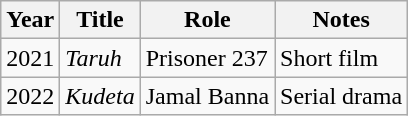<table class="wikitable">
<tr>
<th>Year</th>
<th>Title</th>
<th>Role</th>
<th>Notes</th>
</tr>
<tr>
<td>2021</td>
<td><em>Taruh</em></td>
<td>Prisoner 237</td>
<td>Short film</td>
</tr>
<tr>
<td>2022</td>
<td><em>Kudeta</em></td>
<td>Jamal Banna</td>
<td>Serial drama</td>
</tr>
</table>
